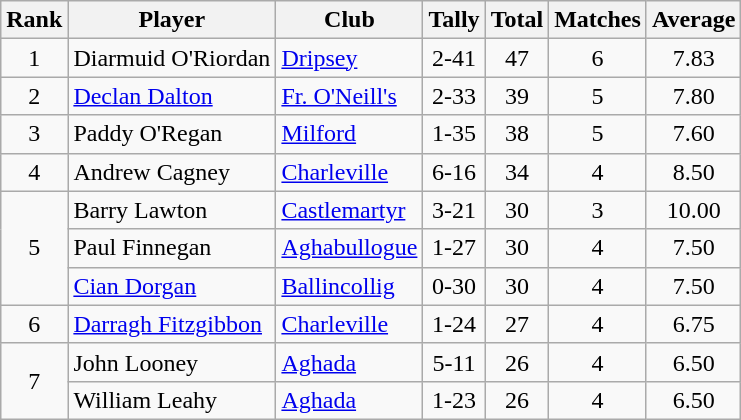<table class="wikitable">
<tr>
<th>Rank</th>
<th>Player</th>
<th>Club</th>
<th>Tally</th>
<th>Total</th>
<th>Matches</th>
<th>Average</th>
</tr>
<tr>
<td rowspan="1" style="text-align:center;">1</td>
<td>Diarmuid O'Riordan</td>
<td><a href='#'>Dripsey</a></td>
<td align=center>2-41</td>
<td align=center>47</td>
<td align=center>6</td>
<td align=center>7.83</td>
</tr>
<tr>
<td rowspan="1" style="text-align:center;">2</td>
<td><a href='#'>Declan Dalton</a></td>
<td><a href='#'>Fr. O'Neill's</a></td>
<td align=center>2-33</td>
<td align=center>39</td>
<td align=center>5</td>
<td align=center>7.80</td>
</tr>
<tr>
<td rowspan="1" style="text-align:center;">3</td>
<td>Paddy O'Regan</td>
<td><a href='#'>Milford</a></td>
<td align=center>1-35</td>
<td align=center>38</td>
<td align=center>5</td>
<td align=center>7.60</td>
</tr>
<tr>
<td rowspan="1" style="text-align:center;">4</td>
<td>Andrew Cagney</td>
<td><a href='#'>Charleville</a></td>
<td align=center>6-16</td>
<td align=center>34</td>
<td align=center>4</td>
<td align=center>8.50</td>
</tr>
<tr>
<td rowspan="3" style="text-align:center;">5</td>
<td>Barry Lawton</td>
<td><a href='#'>Castlemartyr</a></td>
<td align=center>3-21</td>
<td align=center>30</td>
<td align=center>3</td>
<td align=center>10.00</td>
</tr>
<tr>
<td>Paul Finnegan</td>
<td><a href='#'>Aghabullogue</a></td>
<td align=center>1-27</td>
<td align=center>30</td>
<td align=center>4</td>
<td align=center>7.50</td>
</tr>
<tr>
<td><a href='#'>Cian Dorgan</a></td>
<td><a href='#'>Ballincollig</a></td>
<td align=center>0-30</td>
<td align=center>30</td>
<td align=center>4</td>
<td align=center>7.50</td>
</tr>
<tr>
<td rowspan="1" style="text-align:center;">6</td>
<td><a href='#'>Darragh Fitzgibbon</a></td>
<td><a href='#'>Charleville</a></td>
<td align=center>1-24</td>
<td align=center>27</td>
<td align=center>4</td>
<td align=center>6.75</td>
</tr>
<tr>
<td rowspan="2" style="text-align:center;">7</td>
<td>John Looney</td>
<td><a href='#'>Aghada</a></td>
<td align=center>5-11</td>
<td align=center>26</td>
<td align=center>4</td>
<td align=center>6.50</td>
</tr>
<tr>
<td>William Leahy</td>
<td><a href='#'>Aghada</a></td>
<td align=center>1-23</td>
<td align=center>26</td>
<td align=center>4</td>
<td align=center>6.50</td>
</tr>
</table>
